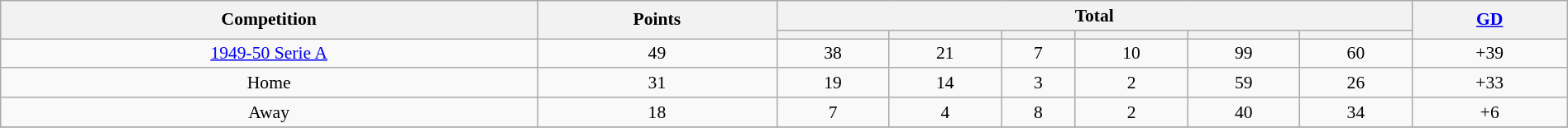<table class="wikitable" style="font-size:90%;width:100%;margin:auto;clear:both;text-align:center;">
<tr>
<th rowspan="2">Competition</th>
<th rowspan="2">Points</th>
<th colspan="6">Total</th>
<th rowspan="2"><a href='#'>GD</a></th>
</tr>
<tr>
<th></th>
<th></th>
<th></th>
<th></th>
<th></th>
<th></th>
</tr>
<tr>
<td><a href='#'>1949-50 Serie A</a></td>
<td>49</td>
<td>38</td>
<td>21</td>
<td>7</td>
<td>10</td>
<td>99</td>
<td>60</td>
<td>+39</td>
</tr>
<tr>
<td>Home</td>
<td>31</td>
<td>19</td>
<td>14</td>
<td>3</td>
<td>2</td>
<td>59</td>
<td>26</td>
<td>+33</td>
</tr>
<tr>
<td>Away</td>
<td>18</td>
<td>7</td>
<td>4</td>
<td>8</td>
<td>2</td>
<td>40</td>
<td>34</td>
<td>+6</td>
</tr>
<tr>
</tr>
</table>
